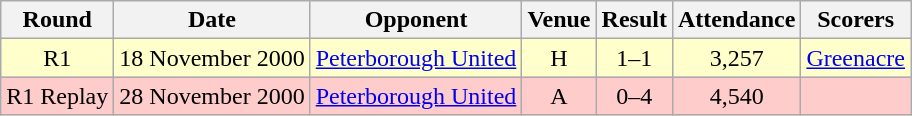<table class= "wikitable " style="font-size:100%; text-align:center">
<tr>
<th>Round</th>
<th>Date</th>
<th>Opponent</th>
<th>Venue</th>
<th>Result</th>
<th>Attendance</th>
<th>Scorers</th>
</tr>
<tr style="background: #FFFFCC;">
<td>R1</td>
<td>18 November 2000</td>
<td><a href='#'>Peterborough United</a></td>
<td>H</td>
<td>1–1</td>
<td>3,257</td>
<td><a href='#'>Greenacre</a></td>
</tr>
<tr style="background: #FFCCCC;">
<td>R1 Replay</td>
<td>28 November 2000</td>
<td><a href='#'>Peterborough United</a></td>
<td>A</td>
<td>0–4</td>
<td>4,540</td>
<td></td>
</tr>
</table>
